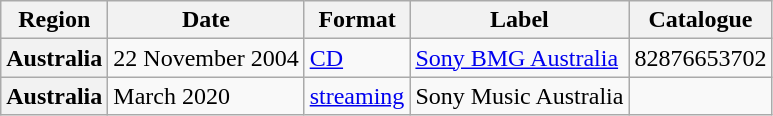<table class="wikitable plainrowheaders">
<tr>
<th scope="col">Region</th>
<th scope="col">Date</th>
<th scope="col">Format</th>
<th scope="col">Label</th>
<th scope="col">Catalogue</th>
</tr>
<tr>
<th scope="row">Australia</th>
<td>22 November 2004 </td>
<td><a href='#'>CD</a></td>
<td><a href='#'>Sony BMG Australia</a></td>
<td>82876653702</td>
</tr>
<tr>
<th scope="row">Australia</th>
<td>March 2020</td>
<td><a href='#'>streaming</a></td>
<td>Sony Music Australia</td>
<td></td>
</tr>
</table>
